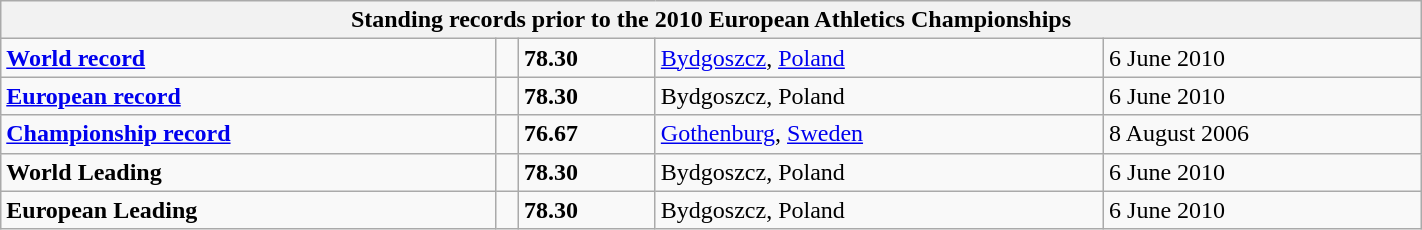<table class="wikitable" width=75%>
<tr>
<th colspan="5">Standing records prior to the 2010 European Athletics Championships</th>
</tr>
<tr>
<td><strong><a href='#'>World record</a></strong></td>
<td></td>
<td><strong>78.30</strong></td>
<td><a href='#'>Bydgoszcz</a>, <a href='#'>Poland</a></td>
<td>6 June 2010</td>
</tr>
<tr>
<td><strong><a href='#'>European record</a></strong></td>
<td></td>
<td><strong>78.30</strong></td>
<td>Bydgoszcz, Poland</td>
<td>6 June 2010</td>
</tr>
<tr>
<td><strong><a href='#'>Championship record</a></strong></td>
<td></td>
<td><strong>76.67</strong></td>
<td><a href='#'>Gothenburg</a>, <a href='#'>Sweden</a></td>
<td>8 August 2006</td>
</tr>
<tr>
<td><strong>World Leading</strong></td>
<td></td>
<td><strong>78.30</strong></td>
<td>Bydgoszcz, Poland</td>
<td>6 June 2010</td>
</tr>
<tr>
<td><strong>European Leading</strong></td>
<td></td>
<td><strong>78.30</strong></td>
<td>Bydgoszcz, Poland</td>
<td>6 June 2010</td>
</tr>
</table>
